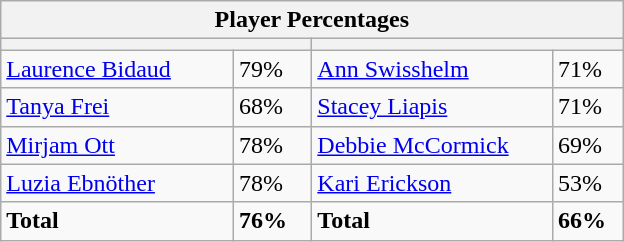<table class="wikitable">
<tr>
<th colspan=4 width=400>Player Percentages</th>
</tr>
<tr>
<th colspan=2 width=200></th>
<th colspan=2 width=200></th>
</tr>
<tr>
<td><a href='#'>Laurence Bidaud</a></td>
<td>79%</td>
<td><a href='#'>Ann Swisshelm</a></td>
<td>71%</td>
</tr>
<tr>
<td><a href='#'>Tanya Frei</a></td>
<td>68%</td>
<td><a href='#'>Stacey Liapis</a></td>
<td>71%</td>
</tr>
<tr>
<td><a href='#'>Mirjam Ott</a></td>
<td>78%</td>
<td><a href='#'>Debbie McCormick</a></td>
<td>69%</td>
</tr>
<tr>
<td><a href='#'>Luzia Ebnöther</a></td>
<td>78%</td>
<td><a href='#'>Kari Erickson</a></td>
<td>53%</td>
</tr>
<tr>
<td><strong>Total</strong></td>
<td><strong>76%</strong></td>
<td><strong>Total</strong></td>
<td><strong>66%</strong></td>
</tr>
</table>
